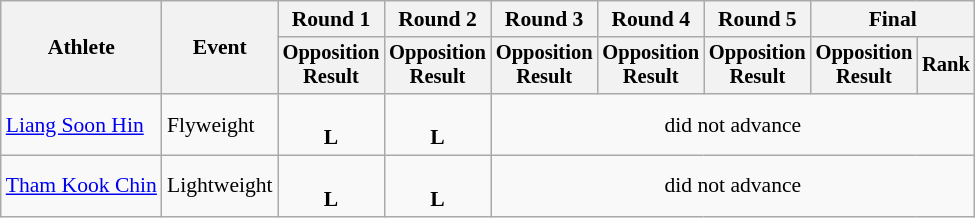<table class="wikitable" style="font-size:90%;">
<tr>
<th rowspan=2>Athlete</th>
<th rowspan=2>Event</th>
<th>Round 1</th>
<th>Round 2</th>
<th>Round 3</th>
<th>Round 4</th>
<th>Round 5</th>
<th colspan=2>Final</th>
</tr>
<tr style="font-size:95%">
<th>Opposition<br>Result</th>
<th>Opposition<br>Result</th>
<th>Opposition<br>Result</th>
<th>Opposition<br>Result</th>
<th>Opposition<br>Result</th>
<th>Opposition<br>Result</th>
<th>Rank</th>
</tr>
<tr align=center>
<td align=left><a href='#'>Liang Soon Hin</a></td>
<td align=left>Flyweight</td>
<td><br><strong>L</strong></td>
<td><br><strong>L</strong></td>
<td colspan=5>did not advance</td>
</tr>
<tr align=center>
<td align=left><a href='#'>Tham Kook Chin</a></td>
<td align=left>Lightweight</td>
<td><br><strong>L</strong></td>
<td><br><strong>L</strong></td>
<td colspan=5>did not advance</td>
</tr>
</table>
